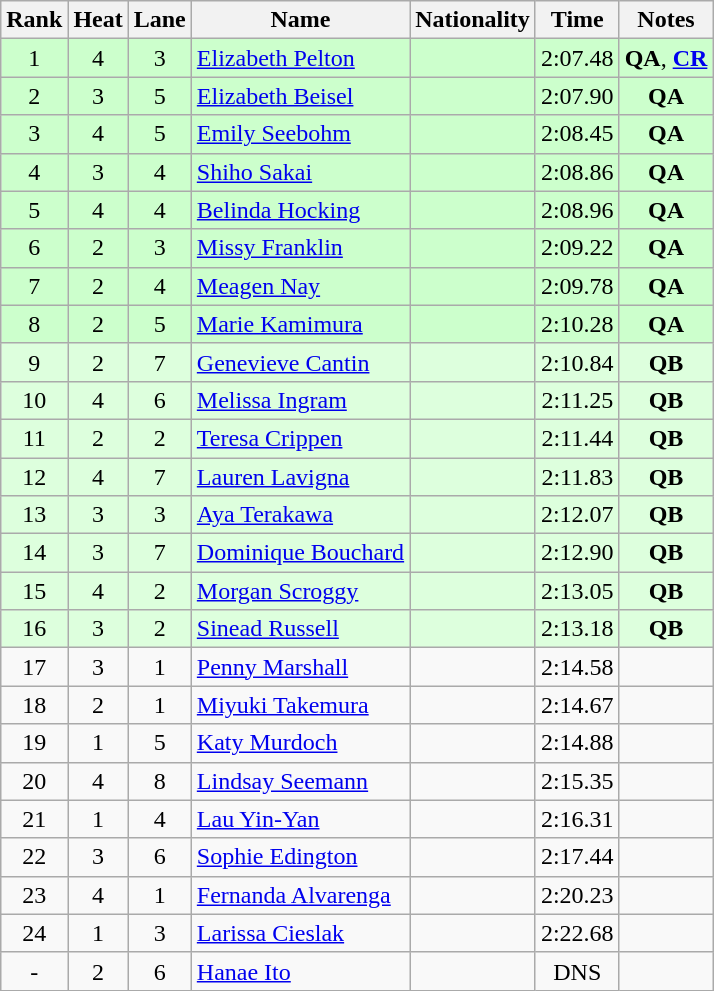<table class="wikitable sortable" style="text-align:center">
<tr>
<th>Rank</th>
<th>Heat</th>
<th>Lane</th>
<th>Name</th>
<th>Nationality</th>
<th>Time</th>
<th>Notes</th>
</tr>
<tr bgcolor=ccffcc>
<td>1</td>
<td>4</td>
<td>3</td>
<td align=left><a href='#'>Elizabeth Pelton</a></td>
<td align=left></td>
<td>2:07.48</td>
<td><strong>QA</strong>, <strong><a href='#'>CR</a></strong></td>
</tr>
<tr bgcolor=ccffcc>
<td>2</td>
<td>3</td>
<td>5</td>
<td align=left><a href='#'>Elizabeth Beisel</a></td>
<td align=left></td>
<td>2:07.90</td>
<td><strong>QA</strong></td>
</tr>
<tr bgcolor=ccffcc>
<td>3</td>
<td>4</td>
<td>5</td>
<td align=left><a href='#'>Emily Seebohm</a></td>
<td align=left></td>
<td>2:08.45</td>
<td><strong>QA</strong></td>
</tr>
<tr bgcolor=ccffcc>
<td>4</td>
<td>3</td>
<td>4</td>
<td align=left><a href='#'>Shiho Sakai</a></td>
<td align=left></td>
<td>2:08.86</td>
<td><strong>QA</strong></td>
</tr>
<tr bgcolor=ccffcc>
<td>5</td>
<td>4</td>
<td>4</td>
<td align=left><a href='#'>Belinda Hocking</a></td>
<td align=left></td>
<td>2:08.96</td>
<td><strong>QA</strong></td>
</tr>
<tr bgcolor=ccffcc>
<td>6</td>
<td>2</td>
<td>3</td>
<td align=left><a href='#'>Missy Franklin</a></td>
<td align=left></td>
<td>2:09.22</td>
<td><strong>QA</strong></td>
</tr>
<tr bgcolor=ccffcc>
<td>7</td>
<td>2</td>
<td>4</td>
<td align=left><a href='#'>Meagen Nay</a></td>
<td align=left></td>
<td>2:09.78</td>
<td><strong>QA</strong></td>
</tr>
<tr bgcolor=ccffcc>
<td>8</td>
<td>2</td>
<td>5</td>
<td align=left><a href='#'>Marie Kamimura</a></td>
<td align=left></td>
<td>2:10.28</td>
<td><strong>QA</strong></td>
</tr>
<tr bgcolor=ddffdd>
<td>9</td>
<td>2</td>
<td>7</td>
<td align=left><a href='#'>Genevieve Cantin</a></td>
<td align=left></td>
<td>2:10.84</td>
<td><strong>QB</strong></td>
</tr>
<tr bgcolor=ddffdd>
<td>10</td>
<td>4</td>
<td>6</td>
<td align=left><a href='#'>Melissa Ingram</a></td>
<td align=left></td>
<td>2:11.25</td>
<td><strong>QB</strong></td>
</tr>
<tr bgcolor=ddffdd>
<td>11</td>
<td>2</td>
<td>2</td>
<td align=left><a href='#'>Teresa Crippen</a></td>
<td align=left></td>
<td>2:11.44</td>
<td><strong>QB</strong></td>
</tr>
<tr bgcolor=ddffdd>
<td>12</td>
<td>4</td>
<td>7</td>
<td align=left><a href='#'>Lauren Lavigna</a></td>
<td align=left></td>
<td>2:11.83</td>
<td><strong>QB</strong></td>
</tr>
<tr bgcolor=ddffdd>
<td>13</td>
<td>3</td>
<td>3</td>
<td align=left><a href='#'>Aya Terakawa</a></td>
<td align=left></td>
<td>2:12.07</td>
<td><strong>QB</strong></td>
</tr>
<tr bgcolor=ddffdd>
<td>14</td>
<td>3</td>
<td>7</td>
<td align=left><a href='#'>Dominique Bouchard</a></td>
<td align=left></td>
<td>2:12.90</td>
<td><strong>QB</strong></td>
</tr>
<tr bgcolor=ddffdd>
<td>15</td>
<td>4</td>
<td>2</td>
<td align=left><a href='#'>Morgan Scroggy</a></td>
<td align=left></td>
<td>2:13.05</td>
<td><strong>QB</strong></td>
</tr>
<tr bgcolor=ddffdd>
<td>16</td>
<td>3</td>
<td>2</td>
<td align=left><a href='#'>Sinead Russell</a></td>
<td align=left></td>
<td>2:13.18</td>
<td><strong>QB</strong></td>
</tr>
<tr>
<td>17</td>
<td>3</td>
<td>1</td>
<td align=left><a href='#'>Penny Marshall</a></td>
<td align=left></td>
<td>2:14.58</td>
<td></td>
</tr>
<tr>
<td>18</td>
<td>2</td>
<td>1</td>
<td align=left><a href='#'>Miyuki Takemura</a></td>
<td align=left></td>
<td>2:14.67</td>
<td></td>
</tr>
<tr>
<td>19</td>
<td>1</td>
<td>5</td>
<td align=left><a href='#'>Katy Murdoch</a></td>
<td align=left></td>
<td>2:14.88</td>
<td></td>
</tr>
<tr>
<td>20</td>
<td>4</td>
<td>8</td>
<td align=left><a href='#'>Lindsay Seemann</a></td>
<td align=left></td>
<td>2:15.35</td>
<td></td>
</tr>
<tr>
<td>21</td>
<td>1</td>
<td>4</td>
<td align=left><a href='#'>Lau Yin-Yan</a></td>
<td align=left></td>
<td>2:16.31</td>
<td></td>
</tr>
<tr>
<td>22</td>
<td>3</td>
<td>6</td>
<td align=left><a href='#'>Sophie Edington</a></td>
<td align=left></td>
<td>2:17.44</td>
<td></td>
</tr>
<tr>
<td>23</td>
<td>4</td>
<td>1</td>
<td align=left><a href='#'>Fernanda Alvarenga</a></td>
<td align=left></td>
<td>2:20.23</td>
<td></td>
</tr>
<tr>
<td>24</td>
<td>1</td>
<td>3</td>
<td align=left><a href='#'>Larissa Cieslak</a></td>
<td align=left></td>
<td>2:22.68</td>
<td></td>
</tr>
<tr>
<td>-</td>
<td>2</td>
<td>6</td>
<td align=left><a href='#'>Hanae Ito</a></td>
<td align=left></td>
<td>DNS</td>
<td></td>
</tr>
</table>
